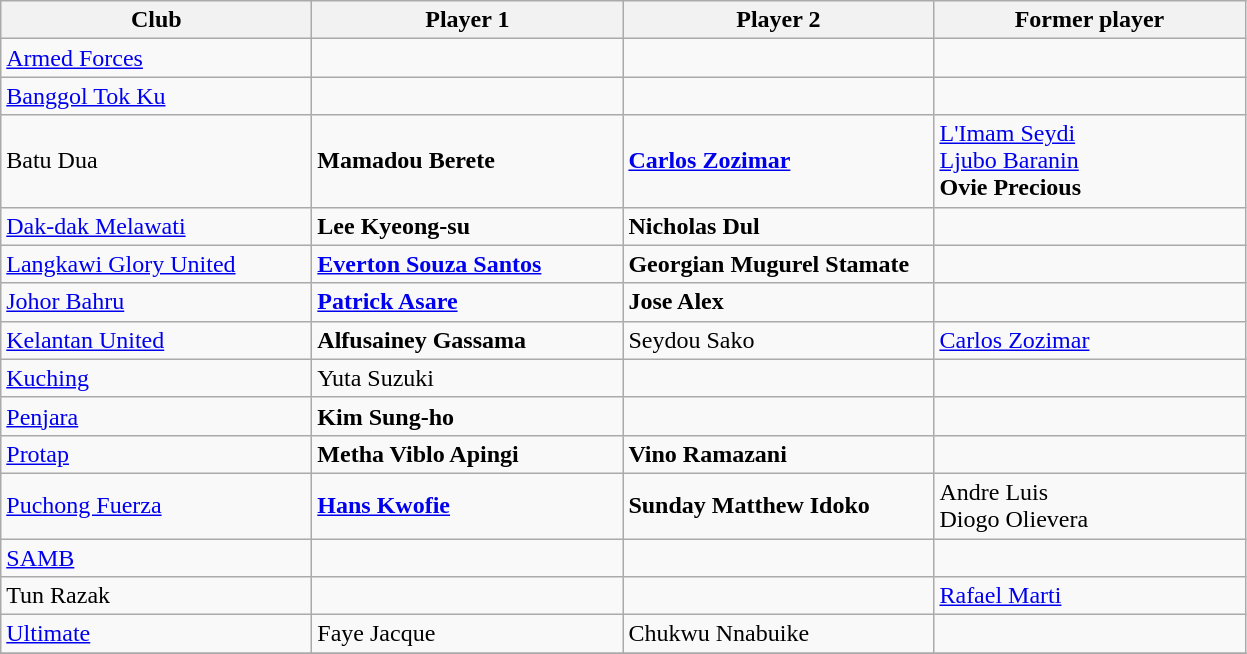<table class="wikitable sortable">
<tr>
<th style="width:200px;">Club</th>
<th style="width:200px;">Player 1</th>
<th style="width:200px;">Player 2</th>
<th style="width:200px;">Former player <small></small></th>
</tr>
<tr>
<td><a href='#'>Armed Forces</a></td>
<td></td>
<td></td>
<td></td>
</tr>
<tr>
<td><a href='#'>Banggol Tok Ku</a></td>
<td></td>
<td></td>
<td></td>
</tr>
<tr>
<td>Batu Dua</td>
<td><strong> Mamadou Berete</strong></td>
<td><strong> <a href='#'>Carlos Zozimar</a></strong></td>
<td> <a href='#'>L'Imam Seydi</a><br> <a href='#'>Ljubo Baranin</a><br><strong> Ovie Precious</strong></td>
</tr>
<tr>
<td><a href='#'>Dak-dak Melawati</a></td>
<td><strong> Lee Kyeong-su</strong></td>
<td><strong> Nicholas Dul</strong></td>
<td></td>
</tr>
<tr>
<td><a href='#'>Langkawi Glory United</a></td>
<td><strong> <a href='#'>Everton Souza Santos</a></strong></td>
<td><strong> Georgian Mugurel Stamate</strong></td>
<td></td>
</tr>
<tr>
<td><a href='#'>Johor Bahru</a></td>
<td><strong> <a href='#'>Patrick Asare</a></strong></td>
<td><strong> Jose Alex</strong></td>
<td></td>
</tr>
<tr>
<td><a href='#'>Kelantan United</a></td>
<td><strong> Alfusainey Gassama</strong></td>
<td> Seydou Sako</td>
<td> <a href='#'>Carlos Zozimar</a></td>
</tr>
<tr>
<td><a href='#'>Kuching</a></td>
<td> Yuta Suzuki </td>
<td></td>
<td></td>
</tr>
<tr>
<td><a href='#'>Penjara</a></td>
<td><strong> Kim Sung-ho</strong></td>
<td></td>
<td></td>
</tr>
<tr>
<td><a href='#'>Protap</a></td>
<td><strong> Metha Viblo Apingi</strong></td>
<td><strong> Vino Ramazani</strong></td>
<td></td>
</tr>
<tr>
<td><a href='#'>Puchong Fuerza</a></td>
<td><strong> <a href='#'>Hans Kwofie</a></strong></td>
<td><strong> Sunday Matthew Idoko</strong></td>
<td> Andre Luis<br> Diogo Olievera</td>
</tr>
<tr>
<td><a href='#'>SAMB</a></td>
<td></td>
<td></td>
<td></td>
</tr>
<tr>
<td>Tun Razak</td>
<td></td>
<td></td>
<td> <a href='#'>Rafael Marti</a></td>
</tr>
<tr>
<td><a href='#'>Ultimate</a></td>
<td> Faye Jacque</td>
<td> Chukwu Nnabuike</td>
<td></td>
</tr>
<tr>
</tr>
</table>
